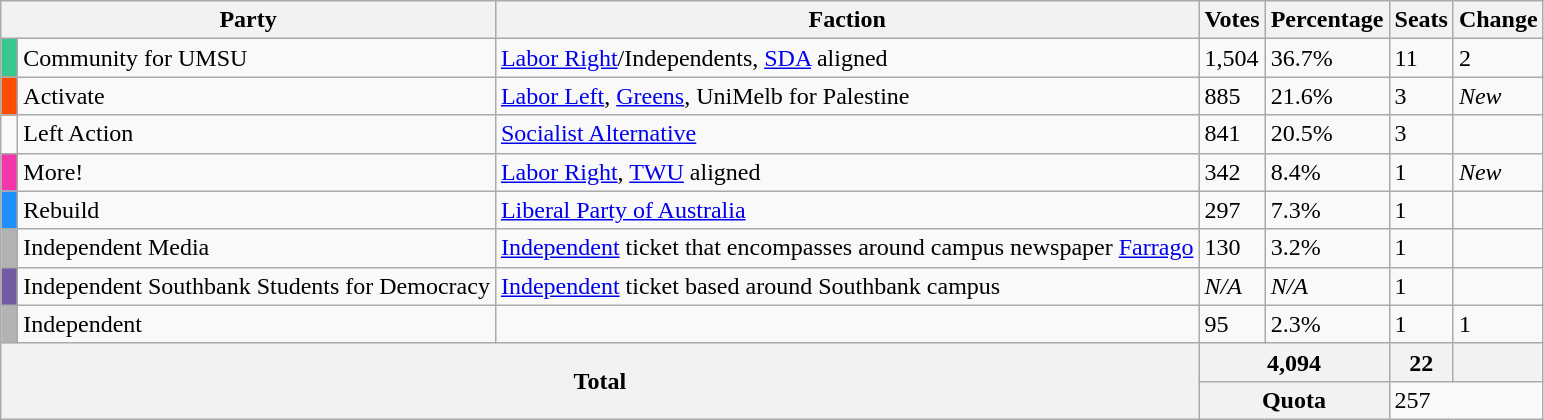<table class="wikitable">
<tr>
<th colspan="2">Party</th>
<th>Faction</th>
<th>Votes</th>
<th>Percentage</th>
<th>Seats</th>
<th>Change</th>
</tr>
<tr>
<td bgcolor="#38c78e"> </td>
<td>Community for UMSU</td>
<td><a href='#'>Labor Right</a>/Independents, <a href='#'>SDA</a> aligned</td>
<td>1,504</td>
<td>36.7%</td>
<td>11</td>
<td> 2</td>
</tr>
<tr>
<td bgcolor="#FF4D00"> </td>
<td>Activate</td>
<td><a href='#'>Labor Left</a>, <a href='#'>Greens</a>, UniMelb for Palestine</td>
<td>885</td>
<td>21.6%</td>
<td>3</td>
<td><em>New</em></td>
</tr>
<tr>
<td> </td>
<td>Left Action</td>
<td><a href='#'>Socialist Alternative</a></td>
<td>841</td>
<td>20.5%</td>
<td>3</td>
<td></td>
</tr>
<tr>
<td bgcolor="#f535aa"> </td>
<td>More!</td>
<td><a href='#'>Labor Right</a>, <a href='#'>TWU</a> aligned</td>
<td>342</td>
<td>8.4%</td>
<td>1</td>
<td><em>New</em></td>
</tr>
<tr>
<td bgcolor="#1e90ff"> </td>
<td>Rebuild</td>
<td><a href='#'>Liberal Party of Australia</a></td>
<td>297</td>
<td>7.3%</td>
<td>1</td>
<td></td>
</tr>
<tr>
<td bgcolor="#b3b3b3"> </td>
<td>Independent Media</td>
<td><a href='#'>Independent</a> ticket that encompasses around campus newspaper <a href='#'>Farrago</a></td>
<td>130</td>
<td>3.2%</td>
<td>1</td>
<td></td>
</tr>
<tr>
<td bgcolor="#745BA1"> </td>
<td>Independent Southbank Students for Democracy</td>
<td><a href='#'>Independent</a> ticket based around Southbank campus</td>
<td><em>N/A</em></td>
<td><em>N/A</em></td>
<td>1</td>
<td></td>
</tr>
<tr>
<td bgcolor="#b3b3b3"> </td>
<td>Independent</td>
<td></td>
<td>95</td>
<td>2.3%</td>
<td>1</td>
<td> 1</td>
</tr>
<tr>
<th colspan="3" rowspan="2">Total</th>
<th colspan="2">4,094</th>
<th>22</th>
<th></th>
</tr>
<tr>
<th colspan="2">Quota</th>
<td colspan="2">257</td>
</tr>
</table>
